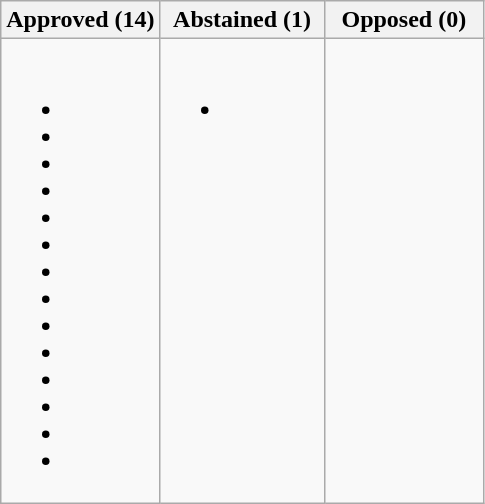<table class="wikitable">
<tr>
<th width="33%">Approved (14)</th>
<th width="34%">Abstained (1)</th>
<th width="33%">Opposed (0)</th>
</tr>
<tr valign="top">
<td><br><ul><li></li><li><strong></strong></li><li></li><li><strong></strong></li><li></li><li></li><li></li><li></li><li></li><li></li><li></li><li></li><li><strong></strong></li><li><strong></strong></li></ul></td>
<td><br><ul><li><strong></strong></li></ul></td>
<td></td>
</tr>
</table>
